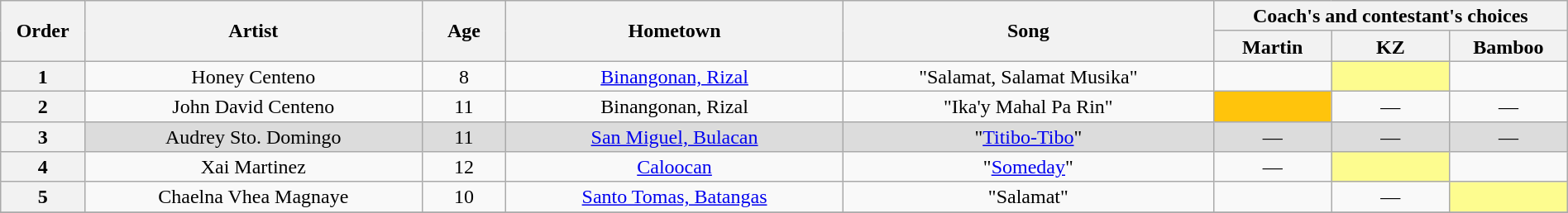<table class="wikitable" style="text-align:center; line-height:17px; width:100%;">
<tr>
<th rowspan="2" scope="col" width="05%">Order</th>
<th rowspan="2" scope="col" width="20%">Artist</th>
<th rowspan="2" scope="col" width="05%">Age</th>
<th rowspan="2" scope="col" width="20%">Hometown</th>
<th rowspan="2" scope="col" width="22%">Song</th>
<th colspan="3">Coach's and contestant's choices</th>
</tr>
<tr>
<th width="07%">Martin</th>
<th width="07%">KZ</th>
<th width="07%">Bamboo</th>
</tr>
<tr>
<th>1</th>
<td>Honey Centeno</td>
<td>8</td>
<td><a href='#'>Binangonan, Rizal</a></td>
<td>"Salamat, Salamat Musika"</td>
<td><strong></strong></td>
<td style="background:#fdfc8f;"><strong></strong></td>
<td><strong></strong></td>
</tr>
<tr>
<th>2</th>
<td>John David Centeno</td>
<td>11</td>
<td>Binangonan, Rizal</td>
<td>"Ika'y Mahal Pa Rin"</td>
<td style="background:#FFC40C;"><strong></strong></td>
<td>—</td>
<td>—</td>
</tr>
<tr>
<th>3</th>
<td style="background:#DCDCDC;">Audrey Sto. Domingo</td>
<td style="background:#DCDCDC;">11</td>
<td style="background:#DCDCDC;"><a href='#'>San Miguel, Bulacan</a></td>
<td style="background:#DCDCDC;">"<a href='#'>Titibo-Tibo</a>"</td>
<td style="background:#DCDCDC;">—</td>
<td style="background:#DCDCDC;">—</td>
<td style="background:#DCDCDC;">—</td>
</tr>
<tr>
<th>4</th>
<td>Xai Martinez</td>
<td>12</td>
<td><a href='#'>Caloocan</a></td>
<td>"<a href='#'>Someday</a>"</td>
<td>—</td>
<td style="background:#fdfc8f;"><strong></strong></td>
<td><strong></strong></td>
</tr>
<tr>
<th>5</th>
<td>Chaelna Vhea Magnaye</td>
<td>10</td>
<td><a href='#'>Santo Tomas, Batangas</a></td>
<td>"Salamat"</td>
<td><strong></strong></td>
<td>—</td>
<td style="background:#fdfc8f;"><strong></strong></td>
</tr>
<tr>
</tr>
</table>
